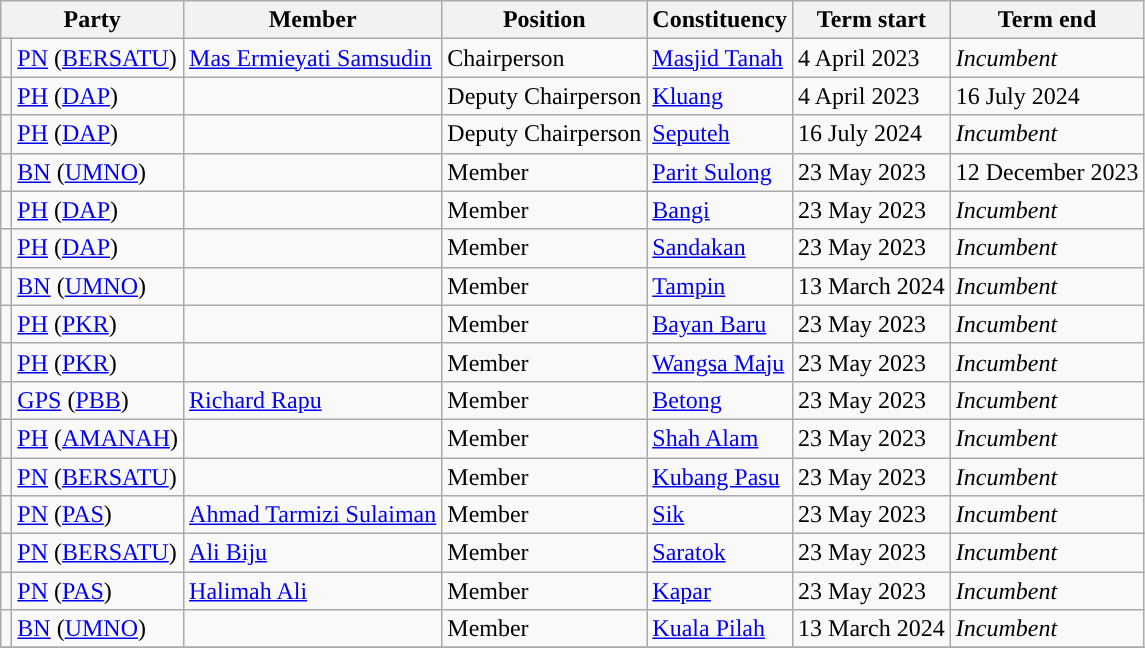<table class="sortable wikitable">
<tr>
<th colspan=2>Party</th>
<th>Member</th>
<th>Position</th>
<th>Constituency</th>
<th>Term start</th>
<th>Term end</th>
</tr>
<tr>
<td></td>
<td><a href='#'>PN</a> (<a href='#'>BERSATU</a>)</td>
<td><a href='#'>Mas Ermieyati Samsudin</a></td>
<td>Chairperson</td>
<td><a href='#'>Masjid Tanah</a></td>
<td>4 April 2023</td>
<td><em>Incumbent</em></td>
</tr>
<tr>
<td></td>
<td><a href='#'>PH</a> (<a href='#'>DAP</a>)</td>
<td></td>
<td>Deputy Chairperson</td>
<td><a href='#'>Kluang</a></td>
<td>4 April 2023</td>
<td>16 July 2024</td>
</tr>
<tr>
<td></td>
<td><a href='#'>PH</a> (<a href='#'>DAP</a>)</td>
<td></td>
<td>Deputy Chairperson</td>
<td><a href='#'>Seputeh</a></td>
<td>16 July 2024</td>
<td><em>Incumbent</em></td>
</tr>
<tr>
<td></td>
<td><a href='#'>BN</a> (<a href='#'>UMNO</a>)</td>
<td></td>
<td>Member</td>
<td><a href='#'>Parit Sulong</a></td>
<td>23 May 2023</td>
<td>12 December 2023</td>
</tr>
<tr>
<td></td>
<td><a href='#'>PH</a> (<a href='#'>DAP</a>)</td>
<td></td>
<td>Member</td>
<td><a href='#'>Bangi</a></td>
<td>23 May 2023</td>
<td><em>Incumbent</em></td>
</tr>
<tr>
<td></td>
<td><a href='#'>PH</a> (<a href='#'>DAP</a>)</td>
<td></td>
<td>Member</td>
<td><a href='#'>Sandakan</a></td>
<td>23 May 2023</td>
<td><em>Incumbent</em></td>
</tr>
<tr>
<td></td>
<td><a href='#'>BN</a> (<a href='#'>UMNO</a>)</td>
<td></td>
<td>Member</td>
<td><a href='#'>Tampin</a></td>
<td>13 March 2024</td>
<td><em>Incumbent</em></td>
</tr>
<tr>
<td></td>
<td><a href='#'>PH</a> (<a href='#'>PKR</a>)</td>
<td></td>
<td>Member</td>
<td><a href='#'>Bayan Baru</a></td>
<td>23 May 2023</td>
<td><em>Incumbent</em></td>
</tr>
<tr>
<td></td>
<td><a href='#'>PH</a> (<a href='#'>PKR</a>)</td>
<td></td>
<td>Member</td>
<td><a href='#'>Wangsa Maju</a></td>
<td>23 May 2023</td>
<td><em>Incumbent</em></td>
</tr>
<tr>
<td></td>
<td><a href='#'>GPS</a> (<a href='#'>PBB</a>)</td>
<td><a href='#'>Richard Rapu</a></td>
<td>Member</td>
<td><a href='#'>Betong</a></td>
<td>23 May 2023</td>
<td><em>Incumbent</em></td>
</tr>
<tr>
<td></td>
<td><a href='#'>PH</a> (<a href='#'>AMANAH</a>)</td>
<td></td>
<td>Member</td>
<td><a href='#'>Shah Alam</a></td>
<td>23 May 2023</td>
<td><em>Incumbent</em></td>
</tr>
<tr>
<td></td>
<td><a href='#'>PN</a> (<a href='#'>BERSATU</a>)</td>
<td></td>
<td>Member</td>
<td><a href='#'>Kubang Pasu</a></td>
<td>23 May 2023</td>
<td><em>Incumbent</em></td>
</tr>
<tr>
<td></td>
<td><a href='#'>PN</a> (<a href='#'>PAS</a>)</td>
<td><a href='#'>Ahmad Tarmizi Sulaiman</a></td>
<td>Member</td>
<td><a href='#'>Sik</a></td>
<td>23 May 2023</td>
<td><em>Incumbent</em></td>
</tr>
<tr>
<td></td>
<td><a href='#'>PN</a> (<a href='#'>BERSATU</a>)</td>
<td><a href='#'>Ali Biju</a></td>
<td>Member</td>
<td><a href='#'>Saratok</a></td>
<td>23 May 2023</td>
<td><em>Incumbent</em></td>
</tr>
<tr>
<td></td>
<td><a href='#'>PN</a> (<a href='#'>PAS</a>)</td>
<td><a href='#'>Halimah Ali</a></td>
<td>Member</td>
<td><a href='#'>Kapar</a></td>
<td>23 May 2023</td>
<td><em>Incumbent</em></td>
</tr>
<tr>
<td></td>
<td><a href='#'>BN</a> (<a href='#'>UMNO</a>)</td>
<td></td>
<td>Member</td>
<td><a href='#'>Kuala Pilah</a></td>
<td>13 March 2024</td>
<td><em>Incumbent</em></td>
</tr>
<tr>
</tr>
</table>
